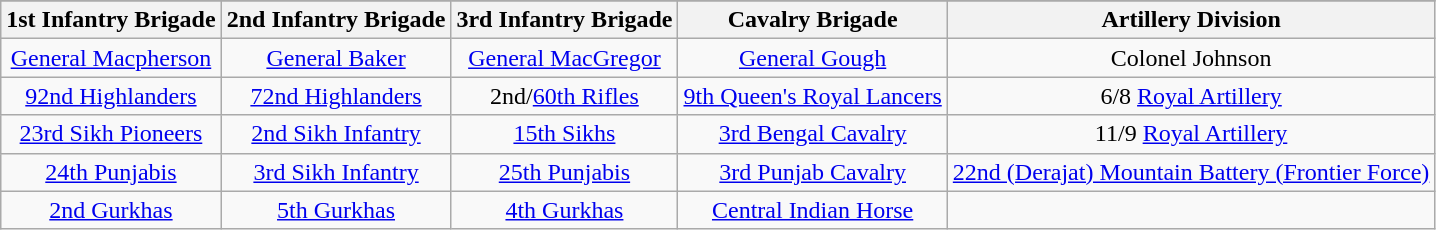<table class="wikitable" style="text-align:center;">
<tr ---->
</tr>
<tr ---->
<th>1st Infantry Brigade</th>
<th>2nd Infantry Brigade</th>
<th>3rd Infantry Brigade</th>
<th>Cavalry Brigade</th>
<th>Artillery Division</th>
</tr>
<tr ---->
<td><a href='#'>General Macpherson</a></td>
<td><a href='#'>General Baker</a></td>
<td><a href='#'>General MacGregor</a></td>
<td><a href='#'>General Gough</a></td>
<td>Colonel Johnson</td>
</tr>
<tr>
<td><a href='#'>92nd Highlanders</a></td>
<td><a href='#'>72nd Highlanders</a></td>
<td>2nd/<a href='#'>60th Rifles</a></td>
<td><a href='#'>9th Queen's Royal Lancers</a></td>
<td>6/8 <a href='#'>Royal Artillery</a></td>
</tr>
<tr>
<td><a href='#'>23rd Sikh Pioneers</a></td>
<td><a href='#'>2nd Sikh Infantry</a></td>
<td><a href='#'>15th Sikhs</a></td>
<td><a href='#'>3rd Bengal Cavalry</a></td>
<td>11/9 <a href='#'>Royal Artillery</a></td>
</tr>
<tr>
<td><a href='#'>24th Punjabis</a></td>
<td><a href='#'>3rd Sikh Infantry</a></td>
<td><a href='#'>25th Punjabis</a></td>
<td><a href='#'>3rd Punjab Cavalry</a></td>
<td><a href='#'>22nd (Derajat) Mountain Battery (Frontier Force)</a></td>
</tr>
<tr>
<td><a href='#'>2nd Gurkhas</a></td>
<td><a href='#'>5th Gurkhas</a></td>
<td><a href='#'>4th Gurkhas</a></td>
<td><a href='#'>Central Indian Horse</a></td>
<td></td>
</tr>
</table>
